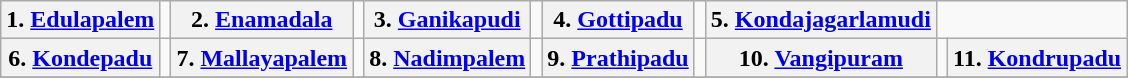<table class="wikitable">
<tr>
<th>1. <a href='#'>Edulapalem</a></th>
<td></td>
<th>2. <a href='#'>Enamadala</a></th>
<td></td>
<th>3. <a href='#'>Ganikapudi</a></th>
<td></td>
<th>4. <a href='#'>Gottipadu</a></th>
<td></td>
<th>5. <a href='#'>Kondajagarlamudi</a></th>
</tr>
<tr>
<th>6. <a href='#'>Kondepadu</a></th>
<td></td>
<th>7. <a href='#'>Mallayapalem</a></th>
<td></td>
<th>8. <a href='#'>Nadimpalem</a></th>
<td></td>
<th>9. <a href='#'>Prathipadu</a></th>
<td></td>
<th>10. <a href='#'>Vangipuram</a></th>
<td></td>
<th>11. <a href='#'>Kondrupadu</a></th>
</tr>
<tr>
</tr>
</table>
